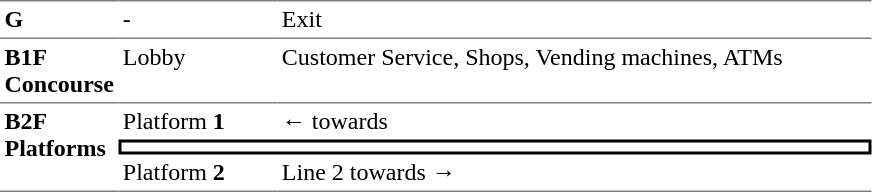<table table border=0 cellspacing=0 cellpadding=3>
<tr>
<td style="border-top:solid 1px gray;" width=50 valign=top><strong>G</strong></td>
<td style="border-top:solid 1px gray;" width=100 valign=top>-</td>
<td style="border-top:solid 1px gray;" width=390 valign=top>Exit</td>
</tr>
<tr>
<td style="border-bottom:solid 1px gray; border-top:solid 1px gray;" valign=top width=50><strong>B1F<br>Concourse</strong></td>
<td style="border-bottom:solid 1px gray; border-top:solid 1px gray;" valign=top width=100>Lobby</td>
<td style="border-bottom:solid 1px gray; border-top:solid 1px gray;" valign=top width=390>Customer Service, Shops, Vending machines, ATMs</td>
</tr>
<tr>
<td style="border-bottom:solid 1px gray;" rowspan="3" valign=top><strong>B2F<br>Platforms</strong></td>
<td>Platform <strong>1</strong></td>
<td>←  towards  </td>
</tr>
<tr>
<td style="border-right:solid 2px black;border-left:solid 2px black;border-top:solid 2px black;border-bottom:solid 2px black;text-align:center;" colspan=2></td>
</tr>
<tr>
<td style="border-bottom:solid 1px gray;">Platform <strong>2</strong></td>
<td style="border-bottom:solid 1px gray;">  Line 2 towards   →</td>
</tr>
</table>
